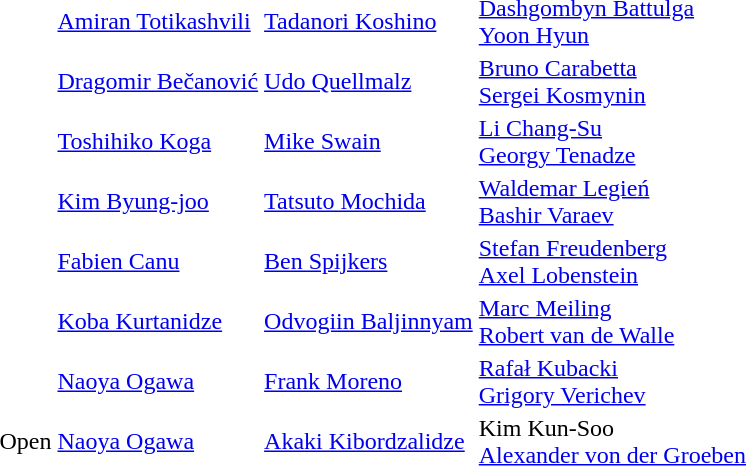<table>
<tr>
<td></td>
<td> <a href='#'>Amiran Totikashvili</a></td>
<td> <a href='#'>Tadanori Koshino</a></td>
<td> <a href='#'>Dashgombyn Battulga</a> <br>  <a href='#'>Yoon Hyun</a></td>
</tr>
<tr>
<td></td>
<td> <a href='#'>Dragomir Bečanović</a></td>
<td> <a href='#'>Udo Quellmalz</a></td>
<td> <a href='#'>Bruno Carabetta</a> <br>  <a href='#'>Sergei Kosmynin</a></td>
</tr>
<tr>
<td></td>
<td> <a href='#'>Toshihiko Koga</a></td>
<td> <a href='#'>Mike Swain</a></td>
<td> <a href='#'>Li Chang-Su</a> <br>  <a href='#'>Georgy Tenadze</a></td>
</tr>
<tr>
<td></td>
<td> <a href='#'>Kim Byung-joo</a></td>
<td> <a href='#'>Tatsuto Mochida</a></td>
<td> <a href='#'>Waldemar Legień</a> <br>  <a href='#'>Bashir Varaev</a></td>
</tr>
<tr>
<td></td>
<td> <a href='#'>Fabien Canu</a></td>
<td> <a href='#'>Ben Spijkers</a></td>
<td> <a href='#'>Stefan Freudenberg</a> <br>  <a href='#'>Axel Lobenstein</a></td>
</tr>
<tr>
<td></td>
<td> <a href='#'>Koba Kurtanidze</a></td>
<td> <a href='#'>Odvogiin Baljinnyam </a></td>
<td> <a href='#'>Marc Meiling</a> <br>  <a href='#'>Robert van de Walle</a></td>
</tr>
<tr>
<td></td>
<td> <a href='#'>Naoya Ogawa</a></td>
<td> <a href='#'>Frank Moreno</a></td>
<td> <a href='#'>Rafał Kubacki</a> <br>  <a href='#'>Grigory Verichev</a></td>
</tr>
<tr>
<td>Open</td>
<td> <a href='#'>Naoya Ogawa</a></td>
<td> <a href='#'>Akaki Kibordzalidze</a></td>
<td> Kim Kun-Soo <br>  <a href='#'>Alexander von der Groeben</a></td>
</tr>
</table>
